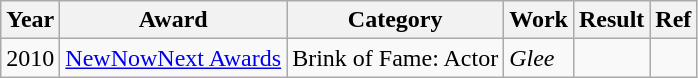<table class="wikitable">
<tr>
<th>Year</th>
<th>Award</th>
<th>Category</th>
<th>Work</th>
<th>Result</th>
<th>Ref</th>
</tr>
<tr>
<td>2010</td>
<td><a href='#'>NewNowNext Awards</a></td>
<td>Brink of Fame: Actor</td>
<td><em>Glee</em></td>
<td></td>
<td></td>
</tr>
</table>
